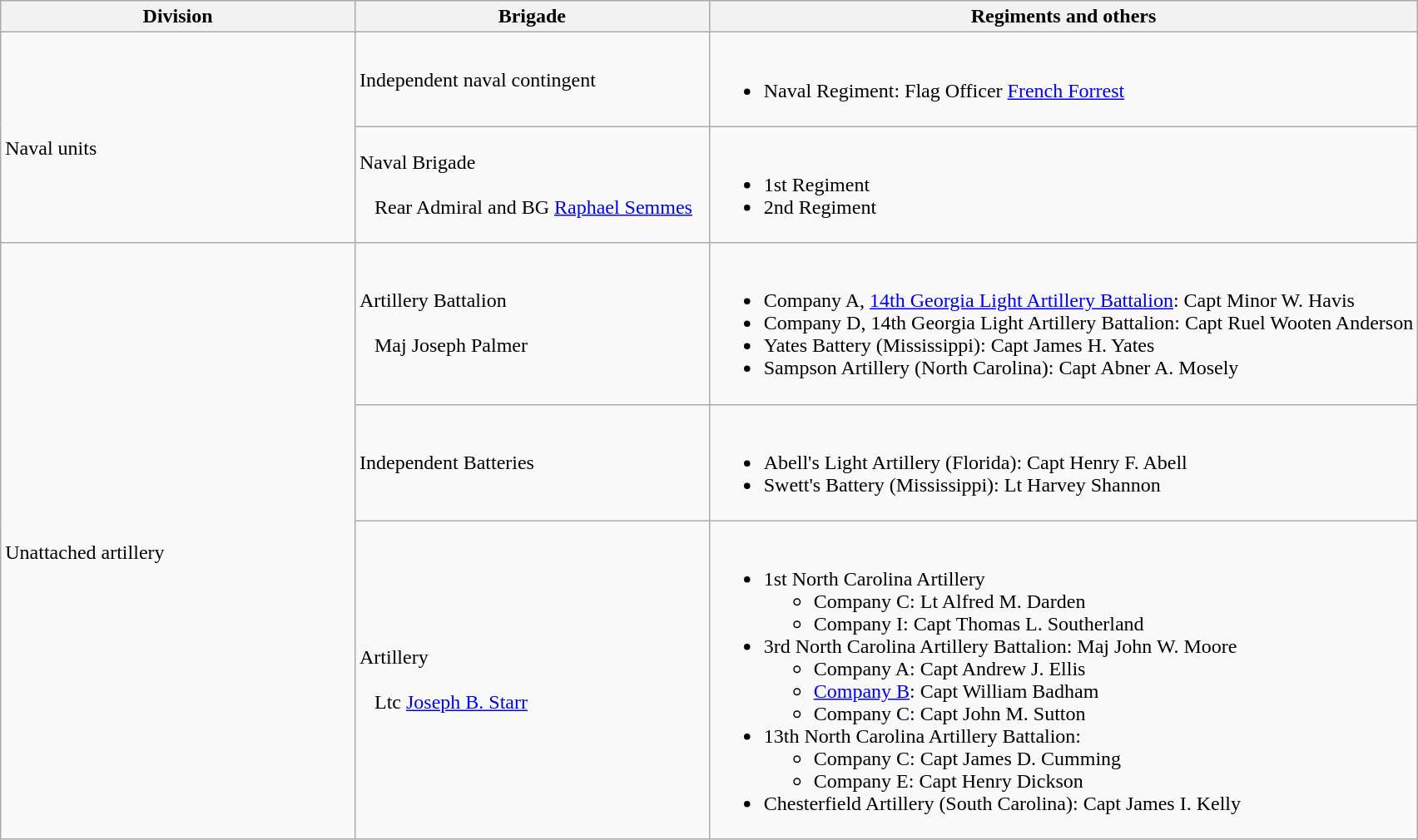<table class="wikitable">
<tr>
<th width=25%>Division</th>
<th width=25%>Brigade</th>
<th>Regiments and others</th>
</tr>
<tr>
<td rowspan=2><br>Naval units</td>
<td>Independent naval contingent</td>
<td><br><ul><li>Naval Regiment: Flag Officer <a href='#'>French Forrest</a></li></ul></td>
</tr>
<tr>
<td>Naval Brigade<br><br>  
Rear Admiral and BG <a href='#'>Raphael Semmes</a></td>
<td><br><ul><li>1st Regiment</li><li>2nd Regiment</li></ul></td>
</tr>
<tr>
<td rowspan=3><br>Unattached artillery</td>
<td>Artillery Battalion<br><br>  
Maj Joseph Palmer</td>
<td><br><ul><li>Company A, <a href='#'>14th Georgia Light Artillery Battalion</a>: Capt Minor W. Havis</li><li>Company D, 14th Georgia Light Artillery Battalion: Capt Ruel Wooten Anderson</li><li>Yates Battery (Mississippi): Capt James H. Yates</li><li>Sampson Artillery (North Carolina): Capt Abner A. Mosely</li></ul></td>
</tr>
<tr>
<td>Independent Batteries</td>
<td><br><ul><li>Abell's Light Artillery (Florida): Capt Henry F. Abell</li><li>Swett's Battery (Mississippi): Lt Harvey Shannon</li></ul></td>
</tr>
<tr>
<td>Artillery<br><br>  
Ltc <a href='#'>Joseph B. Starr</a></td>
<td><br><ul><li>1st North Carolina Artillery<ul><li>Company C: Lt Alfred M. Darden</li><li>Company I: Capt Thomas L. Southerland</li></ul></li><li>3rd North Carolina Artillery Battalion: Maj John W. Moore<ul><li>Company A: Capt Andrew J. Ellis</li><li><a href='#'>Company B</a>: Capt William Badham</li><li>Company C: Capt John M. Sutton</li></ul></li><li>13th North Carolina Artillery Battalion:<ul><li>Company C: Capt James D. Cumming</li><li>Company E: Capt Henry Dickson</li></ul></li><li>Chesterfield Artillery (South Carolina): Capt James I. Kelly</li></ul></td>
</tr>
</table>
